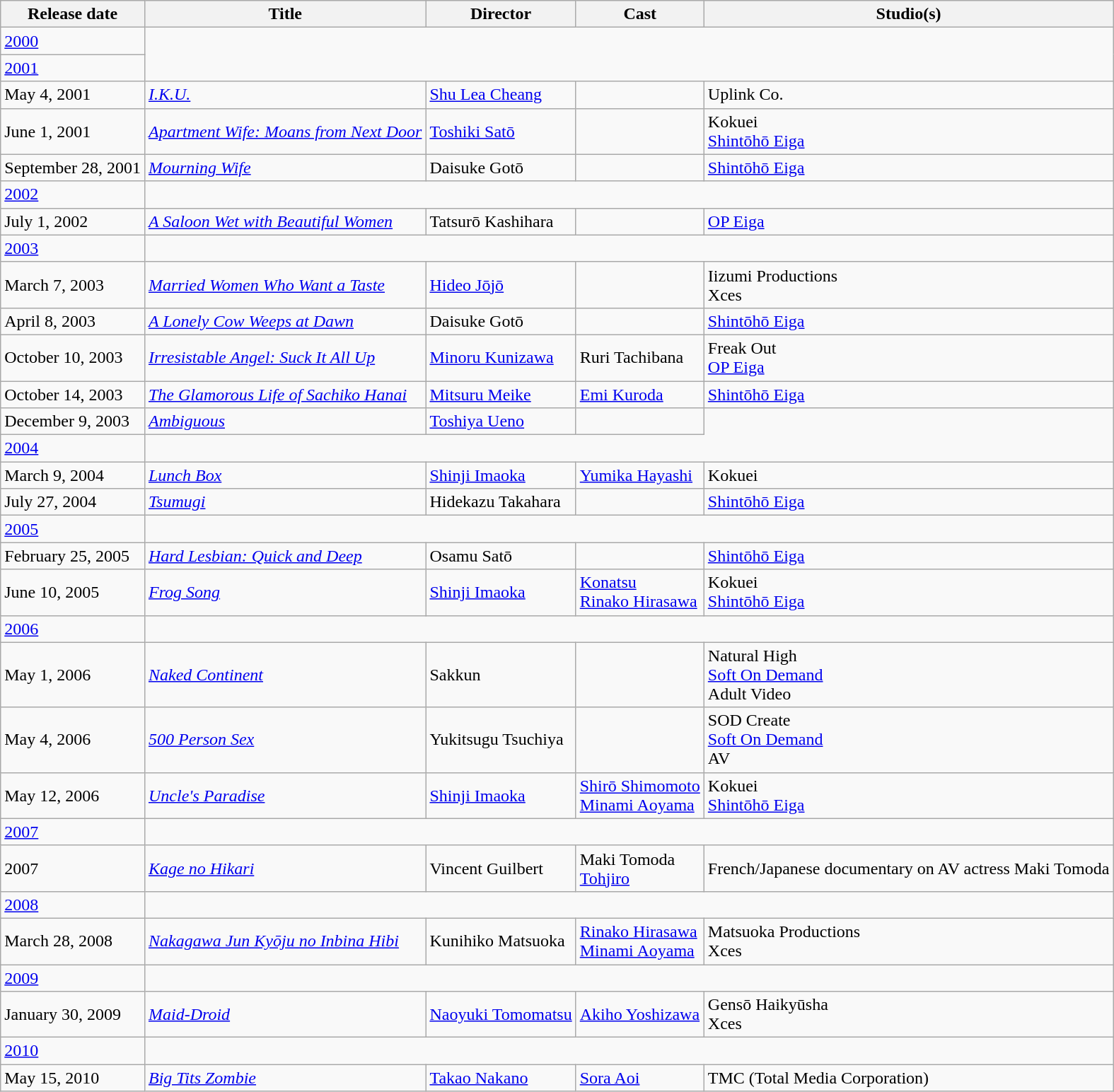<table class="wikitable">
<tr>
<th>Release date</th>
<th>Title</th>
<th>Director</th>
<th>Cast</th>
<th>Studio(s)</th>
</tr>
<tr>
<td><a href='#'>2000</a></td>
</tr>
<tr>
<td><a href='#'>2001</a></td>
</tr>
<tr>
<td>May 4, 2001</td>
<td><em><a href='#'>I.K.U.</a></em></td>
<td><a href='#'>Shu Lea Cheang</a></td>
<td></td>
<td>Uplink Co.</td>
</tr>
<tr>
<td>June 1, 2001</td>
<td><em><a href='#'>Apartment Wife: Moans from Next Door</a></em></td>
<td><a href='#'>Toshiki Satō</a></td>
<td></td>
<td>Kokuei<br><a href='#'>Shintōhō Eiga</a></td>
</tr>
<tr>
<td>September 28, 2001</td>
<td><em><a href='#'>Mourning Wife</a></em></td>
<td>Daisuke Gotō</td>
<td></td>
<td><a href='#'>Shintōhō Eiga</a></td>
</tr>
<tr>
<td><a href='#'>2002</a></td>
</tr>
<tr>
<td>July 1, 2002</td>
<td><em><a href='#'>A Saloon Wet with Beautiful Women</a></em></td>
<td>Tatsurō Kashihara</td>
<td></td>
<td><a href='#'>OP Eiga</a></td>
</tr>
<tr>
<td><a href='#'>2003</a></td>
</tr>
<tr>
<td>March 7, 2003</td>
<td><em><a href='#'>Married Women Who Want a Taste</a></em></td>
<td><a href='#'>Hideo Jōjō</a></td>
<td></td>
<td>Iizumi Productions<br> Xces</td>
</tr>
<tr>
<td>April 8, 2003</td>
<td><em><a href='#'>A Lonely Cow Weeps at Dawn</a></em></td>
<td>Daisuke Gotō</td>
<td></td>
<td><a href='#'>Shintōhō Eiga</a></td>
</tr>
<tr>
<td>October 10, 2003</td>
<td><em><a href='#'>Irresistable Angel: Suck It All Up</a></em></td>
<td><a href='#'>Minoru Kunizawa</a></td>
<td>Ruri Tachibana</td>
<td>Freak Out<br><a href='#'>OP Eiga</a></td>
</tr>
<tr>
<td>October 14, 2003</td>
<td><em><a href='#'>The Glamorous Life of Sachiko Hanai</a></em></td>
<td><a href='#'>Mitsuru Meike</a></td>
<td><a href='#'>Emi Kuroda</a></td>
<td><a href='#'>Shintōhō Eiga</a></td>
</tr>
<tr>
<td>December 9, 2003</td>
<td><em><a href='#'>Ambiguous</a></em></td>
<td><a href='#'>Toshiya Ueno</a></td>
<td></td>
</tr>
<tr>
<td><a href='#'>2004</a></td>
</tr>
<tr>
<td>March 9, 2004</td>
<td><em><a href='#'>Lunch Box</a></em></td>
<td><a href='#'>Shinji Imaoka</a></td>
<td><a href='#'>Yumika Hayashi</a></td>
<td>Kokuei</td>
</tr>
<tr>
<td>July 27, 2004</td>
<td><em><a href='#'>Tsumugi</a></em></td>
<td>Hidekazu Takahara</td>
<td></td>
<td><a href='#'>Shintōhō Eiga</a></td>
</tr>
<tr>
<td><a href='#'>2005</a></td>
</tr>
<tr>
<td>February 25, 2005</td>
<td><em><a href='#'>Hard Lesbian: Quick and Deep</a></em></td>
<td>Osamu Satō</td>
<td></td>
<td><a href='#'>Shintōhō Eiga</a></td>
</tr>
<tr>
<td>June 10, 2005</td>
<td><em><a href='#'>Frog Song</a></em></td>
<td><a href='#'>Shinji Imaoka</a></td>
<td><a href='#'>Konatsu</a><br><a href='#'>Rinako Hirasawa</a></td>
<td>Kokuei<br><a href='#'>Shintōhō Eiga</a></td>
</tr>
<tr>
<td><a href='#'>2006</a></td>
</tr>
<tr>
<td>May 1, 2006</td>
<td><em><a href='#'>Naked Continent</a></em></td>
<td>Sakkun</td>
<td></td>
<td>Natural High<br><a href='#'>Soft On Demand</a><br>Adult Video</td>
</tr>
<tr>
<td>May 4, 2006</td>
<td><em><a href='#'>500 Person Sex</a></em></td>
<td>Yukitsugu Tsuchiya</td>
<td></td>
<td>SOD Create<br><a href='#'>Soft On Demand</a><br>AV</td>
</tr>
<tr>
<td>May 12, 2006</td>
<td><em><a href='#'>Uncle's Paradise</a></em></td>
<td><a href='#'>Shinji Imaoka</a></td>
<td><a href='#'>Shirō Shimomoto</a><br><a href='#'>Minami Aoyama</a></td>
<td>Kokuei <br><a href='#'>Shintōhō Eiga</a></td>
</tr>
<tr>
<td><a href='#'>2007</a></td>
</tr>
<tr>
<td>2007</td>
<td><em><a href='#'>Kage no Hikari</a></em></td>
<td>Vincent Guilbert</td>
<td>Maki Tomoda<br><a href='#'>Tohjiro</a></td>
<td>French/Japanese documentary on AV actress Maki Tomoda</td>
</tr>
<tr>
<td><a href='#'>2008</a></td>
</tr>
<tr>
<td>March 28, 2008</td>
<td><em><a href='#'>Nakagawa Jun Kyōju no Inbina Hibi</a></em></td>
<td>Kunihiko Matsuoka</td>
<td><a href='#'>Rinako Hirasawa</a><br><a href='#'>Minami Aoyama</a></td>
<td>Matsuoka Productions<br>Xces</td>
</tr>
<tr>
<td><a href='#'>2009</a></td>
</tr>
<tr>
<td>January 30, 2009</td>
<td><em><a href='#'>Maid-Droid</a></em></td>
<td><a href='#'>Naoyuki Tomomatsu</a></td>
<td><a href='#'>Akiho Yoshizawa</a></td>
<td>Gensō Haikyūsha <br>Xces</td>
</tr>
<tr>
<td><a href='#'>2010</a></td>
</tr>
<tr>
<td>May 15, 2010</td>
<td><em><a href='#'>Big Tits Zombie</a></em></td>
<td><a href='#'>Takao Nakano</a></td>
<td><a href='#'>Sora Aoi</a></td>
<td>TMC (Total Media Corporation)</td>
</tr>
</table>
